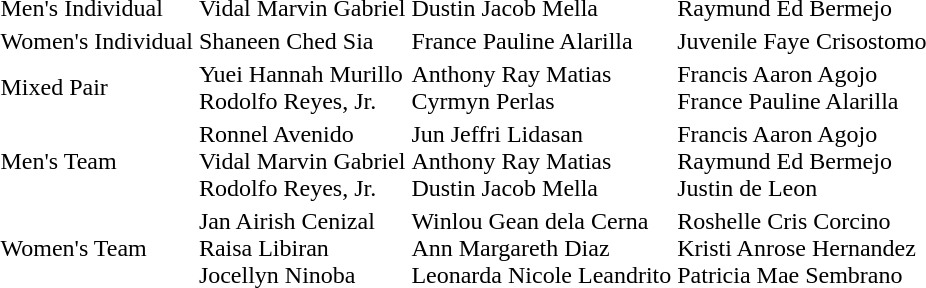<table>
<tr>
<td>Men's Individual</td>
<td> Vidal Marvin Gabriel</td>
<td> Dustin Jacob Mella</td>
<td> Raymund Ed Bermejo</td>
</tr>
<tr>
<td>Women's Individual</td>
<td> Shaneen Ched Sia</td>
<td> France Pauline Alarilla</td>
<td> Juvenile Faye Crisostomo</td>
</tr>
<tr>
<td>Mixed Pair</td>
<td> Yuei Hannah Murillo<br>  Rodolfo Reyes, Jr.</td>
<td> Anthony Ray Matias<br>  Cyrmyn Perlas</td>
<td> Francis Aaron Agojo<br>  France Pauline Alarilla</td>
</tr>
<tr>
<td>Men's Team</td>
<td> Ronnel Avenido<br>  Vidal Marvin Gabriel<br>  Rodolfo Reyes, Jr.</td>
<td> Jun Jeffri Lidasan<br>  Anthony Ray Matias<br>  Dustin Jacob Mella<br></td>
<td> Francis Aaron Agojo<br> Raymund Ed Bermejo<br> Justin de Leon</td>
</tr>
<tr>
<td>Women's Team</td>
<td> Jan Airish Cenizal<br> Raisa Libiran<br> Jocellyn Ninoba</td>
<td> Winlou Gean dela Cerna<br> Ann Margareth Diaz<br> Leonarda Nicole Leandrito</td>
<td> Roshelle Cris Corcino<br> Kristi Anrose Hernandez<br> Patricia Mae Sembrano</td>
</tr>
</table>
